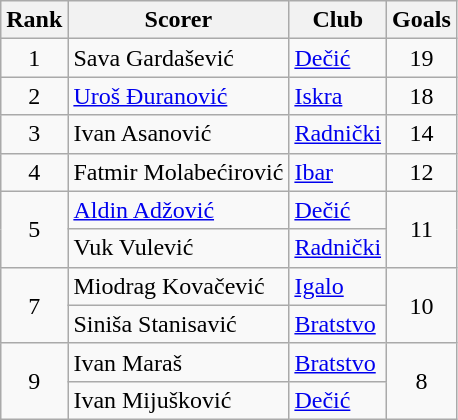<table class="wikitable">
<tr>
<th>Rank</th>
<th>Scorer</th>
<th>Club</th>
<th>Goals</th>
</tr>
<tr>
<td rowspan="1" align="center">1</td>
<td> Sava Gardašević</td>
<td><a href='#'>Dečić</a></td>
<td align="center">19</td>
</tr>
<tr>
<td rowspan="1" align="center">2</td>
<td> <a href='#'>Uroš Đuranović</a></td>
<td><a href='#'>Iskra</a></td>
<td align="center">18</td>
</tr>
<tr>
<td rowspan="1" align="center">3</td>
<td> Ivan Asanović</td>
<td><a href='#'>Radnički</a></td>
<td align="center">14</td>
</tr>
<tr>
<td rowspan="1" align="center">4</td>
<td> Fatmir Molabećirović</td>
<td><a href='#'>Ibar</a></td>
<td align="center">12</td>
</tr>
<tr>
<td rowspan="2" align="center">5</td>
<td> <a href='#'>Aldin Adžović</a></td>
<td><a href='#'>Dečić</a></td>
<td rowspan="2" align="center">11</td>
</tr>
<tr>
<td> Vuk Vulević</td>
<td><a href='#'>Radnički</a></td>
</tr>
<tr>
<td rowspan="2" align="center">7</td>
<td> Miodrag Kovačević</td>
<td><a href='#'>Igalo</a></td>
<td rowspan="2" align="center">10</td>
</tr>
<tr>
<td> Siniša Stanisavić</td>
<td><a href='#'>Bratstvo</a></td>
</tr>
<tr>
<td rowspan="2" align="center">9</td>
<td> Ivan Maraš</td>
<td><a href='#'>Bratstvo</a></td>
<td rowspan="2" align="center">8</td>
</tr>
<tr>
<td> Ivan Mijušković</td>
<td><a href='#'>Dečić</a></td>
</tr>
</table>
